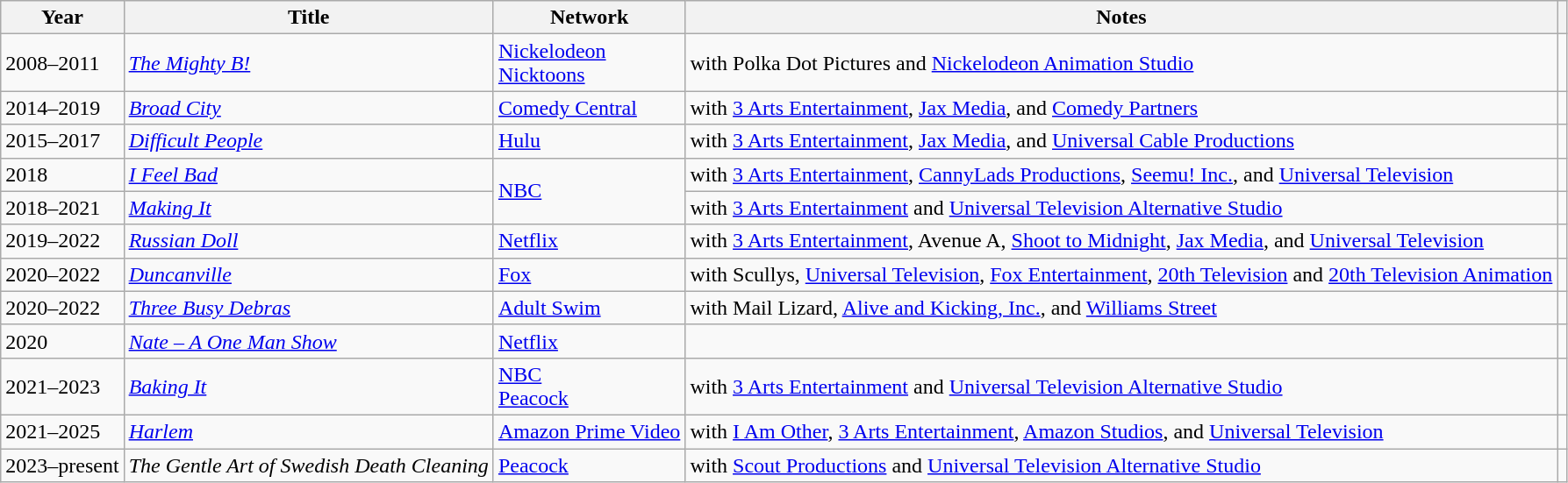<table class="wikitable sortable">
<tr>
<th>Year</th>
<th>Title</th>
<th>Network</th>
<th class="unsortable">Notes</th>
<th class="unsortable"></th>
</tr>
<tr>
<td>2008–2011</td>
<td><em><a href='#'>The Mighty B!</a></em></td>
<td><a href='#'>Nickelodeon</a><br><a href='#'>Nicktoons</a></td>
<td>with Polka Dot Pictures and <a href='#'>Nickelodeon Animation Studio</a></td>
<td></td>
</tr>
<tr>
<td>2014–2019</td>
<td><em><a href='#'>Broad City</a></em></td>
<td><a href='#'>Comedy Central</a></td>
<td>with <a href='#'>3 Arts Entertainment</a>, <a href='#'>Jax Media</a>, and <a href='#'>Comedy Partners</a></td>
<td></td>
</tr>
<tr>
<td>2015–2017</td>
<td><em><a href='#'>Difficult People</a></em></td>
<td><a href='#'>Hulu</a></td>
<td>with <a href='#'>3 Arts Entertainment</a>, <a href='#'>Jax Media</a>, and <a href='#'>Universal Cable Productions</a></td>
<td></td>
</tr>
<tr>
<td>2018</td>
<td><em><a href='#'>I Feel Bad</a></em></td>
<td rowspan="2"><a href='#'>NBC</a></td>
<td>with <a href='#'>3 Arts Entertainment</a>, <a href='#'>CannyLads Productions</a>, <a href='#'>Seemu! Inc.</a>, and <a href='#'>Universal Television</a></td>
<td></td>
</tr>
<tr>
<td>2018–2021</td>
<td><em><a href='#'>Making It</a></em></td>
<td>with <a href='#'>3 Arts Entertainment</a> and <a href='#'>Universal Television Alternative Studio</a></td>
<td></td>
</tr>
<tr>
<td>2019–2022</td>
<td><em><a href='#'>Russian Doll</a></em></td>
<td><a href='#'>Netflix</a></td>
<td>with <a href='#'>3 Arts Entertainment</a>, Avenue A, <a href='#'>Shoot to Midnight</a>, <a href='#'>Jax Media</a>, and <a href='#'>Universal Television</a></td>
<td></td>
</tr>
<tr>
<td>2020–2022</td>
<td><em><a href='#'>Duncanville</a></em></td>
<td><a href='#'>Fox</a></td>
<td>with Scullys, <a href='#'>Universal Television</a>, <a href='#'>Fox Entertainment</a>, <a href='#'>20th Television</a> and <a href='#'>20th Television Animation</a></td>
<td></td>
</tr>
<tr>
<td>2020–2022</td>
<td><em><a href='#'>Three Busy Debras</a></em></td>
<td><a href='#'>Adult Swim</a></td>
<td>with Mail Lizard, <a href='#'>Alive and Kicking, Inc.</a>, and <a href='#'>Williams Street</a></td>
<td></td>
</tr>
<tr>
<td>2020</td>
<td><em><a href='#'>Nate – A One Man Show</a></em></td>
<td><a href='#'>Netflix</a></td>
<td></td>
<td></td>
</tr>
<tr>
<td>2021–2023</td>
<td><em><a href='#'>Baking It</a></em></td>
<td><a href='#'>NBC</a><br><a href='#'>Peacock</a></td>
<td>with <a href='#'>3 Arts Entertainment</a> and <a href='#'>Universal Television Alternative Studio</a></td>
<td></td>
</tr>
<tr>
<td>2021–2025</td>
<td><em><a href='#'>Harlem</a></em></td>
<td><a href='#'>Amazon Prime Video</a></td>
<td>with <a href='#'>I Am Other</a>, <a href='#'>3 Arts Entertainment</a>, <a href='#'>Amazon Studios</a>, and <a href='#'>Universal Television</a></td>
<td></td>
</tr>
<tr>
<td>2023–present</td>
<td><em>The Gentle Art of Swedish Death Cleaning</em></td>
<td><a href='#'>Peacock</a></td>
<td>with <a href='#'>Scout Productions</a> and <a href='#'>Universal Television Alternative Studio</a></td>
<td></td>
</tr>
</table>
